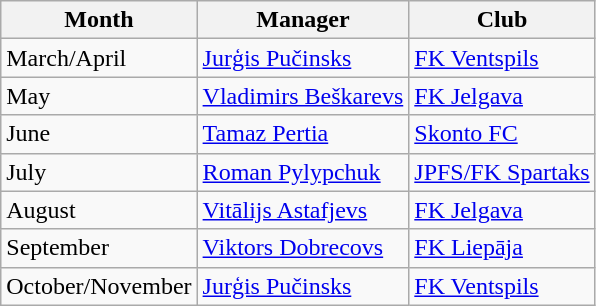<table class="wikitable">
<tr>
<th>Month</th>
<th>Manager</th>
<th>Club</th>
</tr>
<tr>
<td>March/April</td>
<td> <a href='#'>Jurģis Pučinsks</a></td>
<td><a href='#'>FK Ventspils</a></td>
</tr>
<tr>
<td>May</td>
<td> <a href='#'>Vladimirs Beškarevs</a></td>
<td><a href='#'>FK Jelgava</a></td>
</tr>
<tr>
<td>June</td>
<td> <a href='#'>Tamaz Pertia</a></td>
<td><a href='#'>Skonto FC</a></td>
</tr>
<tr>
<td>July</td>
<td> <a href='#'>Roman Pylypchuk</a></td>
<td><a href='#'>JPFS/FK Spartaks</a></td>
</tr>
<tr>
<td>August</td>
<td> <a href='#'>Vitālijs Astafjevs</a></td>
<td><a href='#'>FK Jelgava</a></td>
</tr>
<tr>
<td>September</td>
<td> <a href='#'>Viktors Dobrecovs</a></td>
<td><a href='#'>FK Liepāja</a></td>
</tr>
<tr>
<td>October/November</td>
<td> <a href='#'>Jurģis Pučinsks</a></td>
<td><a href='#'>FK Ventspils</a></td>
</tr>
</table>
